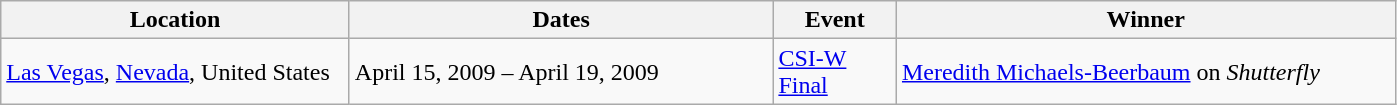<table class="wikitable">
<tr>
<th width=225>Location</th>
<th width=275>Dates</th>
<th width=75>Event</th>
<th width=325>Winner</th>
</tr>
<tr>
<td> <a href='#'>Las Vegas</a>, <a href='#'>Nevada</a>, United States</td>
<td>April 15, 2009 – April 19, 2009</td>
<td><a href='#'>CSI-W Final</a></td>
<td> <a href='#'>Meredith Michaels-Beerbaum</a> on <em>Shutterfly</em></td>
</tr>
</table>
